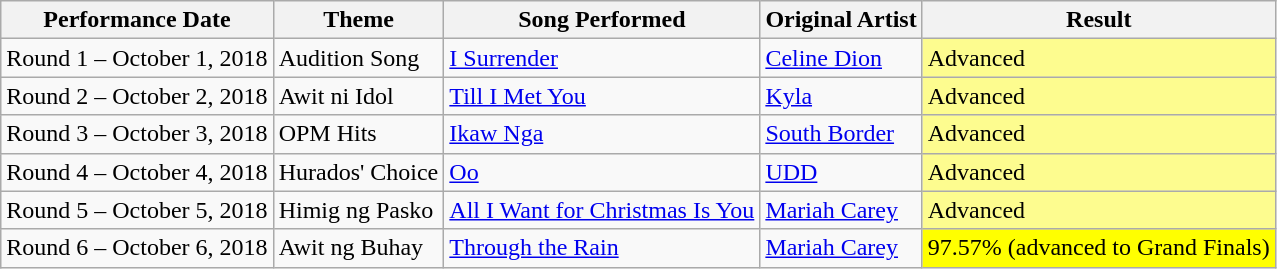<table class="wikitable sortable">
<tr>
<th>Performance Date</th>
<th>Theme</th>
<th>Song Performed</th>
<th>Original Artist</th>
<th>Result</th>
</tr>
<tr>
<td>Round 1 – October 1, 2018</td>
<td>Audition Song</td>
<td><a href='#'>I Surrender</a></td>
<td><a href='#'>Celine Dion</a></td>
<td style="background-color:#FDFC8F">Advanced</td>
</tr>
<tr>
<td>Round 2 – October 2, 2018</td>
<td>Awit ni Idol</td>
<td><a href='#'>Till I Met You</a></td>
<td><a href='#'>Kyla</a></td>
<td style="background-color:#FDFC8F">Advanced</td>
</tr>
<tr>
<td>Round 3 – October 3, 2018</td>
<td>OPM Hits</td>
<td><a href='#'>Ikaw Nga</a></td>
<td><a href='#'>South Border</a></td>
<td style="background-color:#FDFC8F">Advanced</td>
</tr>
<tr>
<td>Round 4 – October 4, 2018</td>
<td>Hurados' Choice</td>
<td><a href='#'>Oo</a></td>
<td><a href='#'>UDD</a></td>
<td style="background-color:#FDFC8F">Advanced</td>
</tr>
<tr>
<td>Round 5 – October 5, 2018</td>
<td>Himig ng Pasko</td>
<td><a href='#'>All I Want for Christmas Is You</a></td>
<td><a href='#'>Mariah Carey</a></td>
<td style="background-color:#FDFC8F">Advanced</td>
</tr>
<tr>
<td>Round 6 – October 6, 2018</td>
<td>Awit ng Buhay</td>
<td><a href='#'>Through the Rain</a></td>
<td><a href='#'>Mariah Carey</a></td>
<td style="background-color:yellow">97.57% (advanced to Grand Finals)</td>
</tr>
</table>
